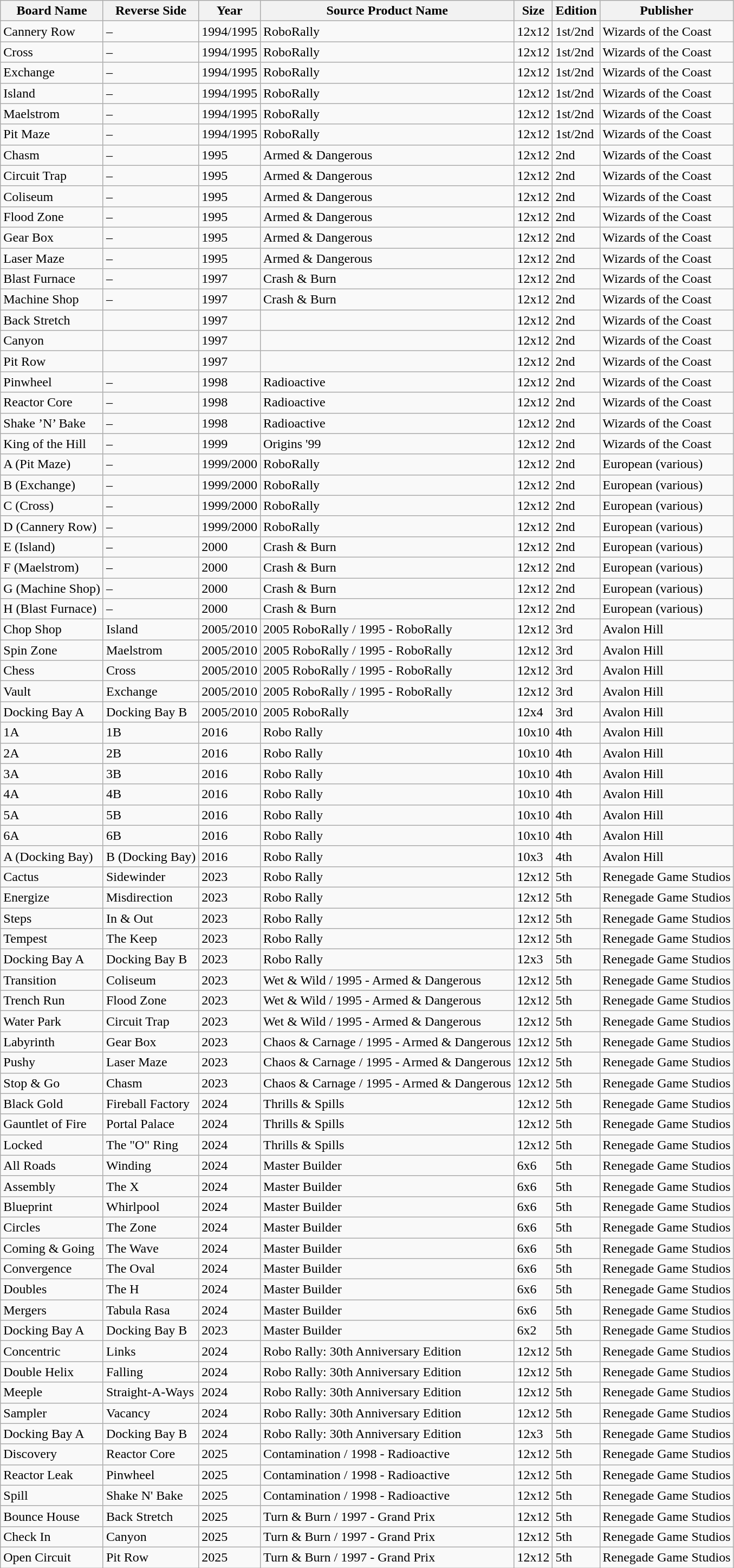<table class="wikitable sortable">
<tr>
<th>Board Name</th>
<th>Reverse Side</th>
<th>Year</th>
<th>Source Product Name</th>
<th>Size</th>
<th>Edition</th>
<th>Publisher</th>
</tr>
<tr>
<td>Cannery Row</td>
<td>–</td>
<td>1994/1995</td>
<td>RoboRally</td>
<td>12x12</td>
<td>1st/2nd</td>
<td>Wizards of the Coast</td>
</tr>
<tr>
<td>Cross</td>
<td>–</td>
<td>1994/1995</td>
<td>RoboRally</td>
<td>12x12</td>
<td>1st/2nd</td>
<td>Wizards of the Coast</td>
</tr>
<tr>
<td>Exchange</td>
<td>–</td>
<td>1994/1995</td>
<td>RoboRally</td>
<td>12x12</td>
<td>1st/2nd</td>
<td>Wizards of the Coast</td>
</tr>
<tr>
<td>Island</td>
<td>–</td>
<td>1994/1995</td>
<td>RoboRally</td>
<td>12x12</td>
<td>1st/2nd</td>
<td>Wizards of the Coast</td>
</tr>
<tr>
<td>Maelstrom</td>
<td>–</td>
<td>1994/1995</td>
<td>RoboRally</td>
<td>12x12</td>
<td>1st/2nd</td>
<td>Wizards of the Coast</td>
</tr>
<tr>
<td>Pit Maze</td>
<td>–</td>
<td>1994/1995</td>
<td>RoboRally</td>
<td>12x12</td>
<td>1st/2nd</td>
<td>Wizards of the Coast</td>
</tr>
<tr>
<td>Chasm</td>
<td>–</td>
<td>1995</td>
<td>Armed & Dangerous</td>
<td>12x12</td>
<td>2nd</td>
<td>Wizards of the Coast</td>
</tr>
<tr>
<td>Circuit Trap</td>
<td>–</td>
<td>1995</td>
<td>Armed & Dangerous</td>
<td>12x12</td>
<td>2nd</td>
<td>Wizards of the Coast</td>
</tr>
<tr>
<td>Coliseum</td>
<td>–</td>
<td>1995</td>
<td>Armed & Dangerous</td>
<td>12x12</td>
<td>2nd</td>
<td>Wizards of the Coast</td>
</tr>
<tr>
<td>Flood Zone</td>
<td>–</td>
<td>1995</td>
<td>Armed & Dangerous</td>
<td>12x12</td>
<td>2nd</td>
<td>Wizards of the Coast</td>
</tr>
<tr>
<td>Gear Box</td>
<td>–</td>
<td>1995</td>
<td>Armed & Dangerous</td>
<td>12x12</td>
<td>2nd</td>
<td>Wizards of the Coast</td>
</tr>
<tr>
<td>Laser Maze</td>
<td>–</td>
<td>1995</td>
<td>Armed & Dangerous</td>
<td>12x12</td>
<td>2nd</td>
<td>Wizards of the Coast</td>
</tr>
<tr>
<td>Blast Furnace</td>
<td>–</td>
<td>1997</td>
<td>Crash & Burn</td>
<td>12x12</td>
<td>2nd</td>
<td>Wizards of the Coast</td>
</tr>
<tr>
<td>Machine Shop</td>
<td>–</td>
<td>1997</td>
<td>Crash & Burn</td>
<td>12x12</td>
<td>2nd</td>
<td>Wizards of the Coast</td>
</tr>
<tr>
<td>Back Stretch</td>
<td><random reprint></td>
<td>1997</td>
<td></td>
<td>12x12</td>
<td>2nd</td>
<td>Wizards of the Coast</td>
</tr>
<tr>
<td>Canyon</td>
<td><random reprint></td>
<td>1997</td>
<td></td>
<td>12x12</td>
<td>2nd</td>
<td>Wizards of the Coast</td>
</tr>
<tr>
<td>Pit Row</td>
<td><random reprint></td>
<td>1997</td>
<td></td>
<td>12x12</td>
<td>2nd</td>
<td>Wizards of the Coast</td>
</tr>
<tr>
<td>Pinwheel</td>
<td>–</td>
<td>1998</td>
<td>Radioactive</td>
<td>12x12</td>
<td>2nd</td>
<td>Wizards of the Coast</td>
</tr>
<tr>
<td>Reactor Core</td>
<td>–</td>
<td>1998</td>
<td>Radioactive</td>
<td>12x12</td>
<td>2nd</td>
<td>Wizards of the Coast</td>
</tr>
<tr>
<td>Shake ’N’ Bake</td>
<td>–</td>
<td>1998</td>
<td>Radioactive</td>
<td>12x12</td>
<td>2nd</td>
<td>Wizards of the Coast</td>
</tr>
<tr>
<td>King of the Hill</td>
<td>–</td>
<td>1999</td>
<td>Origins '99</td>
<td>12x12</td>
<td>2nd</td>
<td>Wizards of the Coast</td>
</tr>
<tr>
<td>A (Pit Maze)</td>
<td>–</td>
<td>1999/2000</td>
<td>RoboRally</td>
<td>12x12</td>
<td>2nd</td>
<td>European (various)</td>
</tr>
<tr>
<td>B (Exchange)</td>
<td>–</td>
<td>1999/2000</td>
<td>RoboRally</td>
<td>12x12</td>
<td>2nd</td>
<td>European (various)</td>
</tr>
<tr>
<td>C (Cross)</td>
<td>–</td>
<td>1999/2000</td>
<td>RoboRally</td>
<td>12x12</td>
<td>2nd</td>
<td>European (various)</td>
</tr>
<tr>
<td>D (Cannery Row)</td>
<td>–</td>
<td>1999/2000</td>
<td>RoboRally</td>
<td>12x12</td>
<td>2nd</td>
<td>European (various)</td>
</tr>
<tr>
<td>E (Island)</td>
<td>–</td>
<td>2000</td>
<td>Crash & Burn</td>
<td>12x12</td>
<td>2nd</td>
<td>European (various)</td>
</tr>
<tr>
<td>F (Maelstrom)</td>
<td>–</td>
<td>2000</td>
<td>Crash & Burn</td>
<td>12x12</td>
<td>2nd</td>
<td>European (various)</td>
</tr>
<tr>
<td>G (Machine Shop)</td>
<td>–</td>
<td>2000</td>
<td>Crash & Burn</td>
<td>12x12</td>
<td>2nd</td>
<td>European (various)</td>
</tr>
<tr>
<td>H (Blast Furnace)</td>
<td>–</td>
<td>2000</td>
<td>Crash & Burn</td>
<td>12x12</td>
<td>2nd</td>
<td>European (various)</td>
</tr>
<tr>
<td>Chop Shop</td>
<td>Island</td>
<td>2005/2010</td>
<td>2005 RoboRally / 1995 - RoboRally</td>
<td>12x12</td>
<td>3rd</td>
<td>Avalon Hill</td>
</tr>
<tr>
<td>Spin Zone</td>
<td>Maelstrom</td>
<td>2005/2010</td>
<td>2005 RoboRally / 1995 - RoboRally</td>
<td>12x12</td>
<td>3rd</td>
<td>Avalon Hill</td>
</tr>
<tr>
<td>Chess</td>
<td>Cross</td>
<td>2005/2010</td>
<td>2005 RoboRally / 1995 - RoboRally</td>
<td>12x12</td>
<td>3rd</td>
<td>Avalon Hill</td>
</tr>
<tr>
<td>Vault</td>
<td>Exchange</td>
<td>2005/2010</td>
<td>2005 RoboRally / 1995 - RoboRally</td>
<td>12x12</td>
<td>3rd</td>
<td>Avalon Hill</td>
</tr>
<tr>
<td>Docking Bay A</td>
<td>Docking Bay B</td>
<td>2005/2010</td>
<td>2005 RoboRally</td>
<td>12x4</td>
<td>3rd</td>
<td>Avalon Hill</td>
</tr>
<tr>
<td>1A</td>
<td>1B</td>
<td>2016</td>
<td>Robo Rally</td>
<td>10x10</td>
<td>4th</td>
<td>Avalon Hill</td>
</tr>
<tr>
<td>2A</td>
<td>2B</td>
<td>2016</td>
<td>Robo Rally</td>
<td>10x10</td>
<td>4th</td>
<td>Avalon Hill</td>
</tr>
<tr>
<td>3A</td>
<td>3B</td>
<td>2016</td>
<td>Robo Rally</td>
<td>10x10</td>
<td>4th</td>
<td>Avalon Hill</td>
</tr>
<tr>
<td>4A</td>
<td>4B</td>
<td>2016</td>
<td>Robo Rally</td>
<td>10x10</td>
<td>4th</td>
<td>Avalon Hill</td>
</tr>
<tr>
<td>5A</td>
<td>5B</td>
<td>2016</td>
<td>Robo Rally</td>
<td>10x10</td>
<td>4th</td>
<td>Avalon Hill</td>
</tr>
<tr>
<td>6A</td>
<td>6B</td>
<td>2016</td>
<td>Robo Rally</td>
<td>10x10</td>
<td>4th</td>
<td>Avalon Hill</td>
</tr>
<tr>
<td>A (Docking Bay)</td>
<td>B (Docking Bay)</td>
<td>2016</td>
<td>Robo Rally</td>
<td>10x3</td>
<td>4th</td>
<td>Avalon Hill</td>
</tr>
<tr>
<td>Cactus</td>
<td>Sidewinder</td>
<td>2023</td>
<td>Robo Rally</td>
<td>12x12</td>
<td>5th</td>
<td>Renegade Game Studios</td>
</tr>
<tr>
<td>Energize</td>
<td>Misdirection</td>
<td>2023</td>
<td>Robo Rally</td>
<td>12x12</td>
<td>5th</td>
<td>Renegade Game Studios</td>
</tr>
<tr>
<td>Steps</td>
<td>In & Out</td>
<td>2023</td>
<td>Robo Rally</td>
<td>12x12</td>
<td>5th</td>
<td>Renegade Game Studios</td>
</tr>
<tr>
<td>Tempest</td>
<td>The Keep</td>
<td>2023</td>
<td>Robo Rally</td>
<td>12x12</td>
<td>5th</td>
<td>Renegade Game Studios</td>
</tr>
<tr>
<td>Docking Bay A</td>
<td>Docking Bay B</td>
<td>2023</td>
<td>Robo Rally</td>
<td>12x3</td>
<td>5th</td>
<td>Renegade Game Studios</td>
</tr>
<tr>
<td>Transition</td>
<td>Coliseum</td>
<td>2023</td>
<td>Wet & Wild  / 1995 - Armed & Dangerous</td>
<td>12x12</td>
<td>5th</td>
<td>Renegade Game  Studios</td>
</tr>
<tr>
<td>Trench Run</td>
<td>Flood Zone</td>
<td>2023</td>
<td>Wet & Wild / 1995 - Armed & Dangerous</td>
<td>12x12</td>
<td>5th</td>
<td>Renegade Game Studios</td>
</tr>
<tr>
<td>Water Park</td>
<td>Circuit Trap</td>
<td>2023</td>
<td>Wet & Wild / 1995 - Armed & Dangerous</td>
<td>12x12</td>
<td>5th</td>
<td>Renegade Game Studios</td>
</tr>
<tr>
<td>Labyrinth</td>
<td>Gear Box</td>
<td>2023</td>
<td>Chaos & Carnage / 1995 - Armed & Dangerous</td>
<td>12x12</td>
<td>5th</td>
<td>Renegade Game Studios</td>
</tr>
<tr>
<td>Pushy</td>
<td>Laser Maze</td>
<td>2023</td>
<td>Chaos & Carnage / 1995 - Armed & Dangerous</td>
<td>12x12</td>
<td>5th</td>
<td>Renegade Game Studios</td>
</tr>
<tr>
<td>Stop & Go</td>
<td>Chasm</td>
<td>2023</td>
<td>Chaos & Carnage / 1995 - Armed & Dangerous</td>
<td>12x12</td>
<td>5th</td>
<td>Renegade Game Studios</td>
</tr>
<tr>
<td>Black Gold</td>
<td>Fireball Factory</td>
<td>2024</td>
<td>Thrills & Spills</td>
<td>12x12</td>
<td>5th</td>
<td>Renegade Game Studios</td>
</tr>
<tr>
<td>Gauntlet of Fire</td>
<td>Portal Palace</td>
<td>2024</td>
<td>Thrills & Spills</td>
<td>12x12</td>
<td>5th</td>
<td>Renegade Game Studios</td>
</tr>
<tr>
<td>Locked</td>
<td>The "O" Ring</td>
<td>2024</td>
<td>Thrills & Spills</td>
<td>12x12</td>
<td>5th</td>
<td>Renegade Game Studios</td>
</tr>
<tr>
<td>All Roads</td>
<td>Winding</td>
<td>2024</td>
<td>Master Builder</td>
<td>6x6</td>
<td>5th</td>
<td>Renegade Game Studios</td>
</tr>
<tr>
<td>Assembly</td>
<td>The X</td>
<td>2024</td>
<td>Master Builder</td>
<td>6x6</td>
<td>5th</td>
<td>Renegade Game Studios</td>
</tr>
<tr>
<td>Blueprint</td>
<td>Whirlpool</td>
<td>2024</td>
<td>Master Builder</td>
<td>6x6</td>
<td>5th</td>
<td>Renegade Game Studios</td>
</tr>
<tr>
<td>Circles</td>
<td>The Zone</td>
<td>2024</td>
<td>Master Builder</td>
<td>6x6</td>
<td>5th</td>
<td>Renegade Game Studios</td>
</tr>
<tr>
<td>Coming & Going</td>
<td>The Wave</td>
<td>2024</td>
<td>Master Builder</td>
<td>6x6</td>
<td>5th</td>
<td>Renegade Game Studios</td>
</tr>
<tr>
<td>Convergence</td>
<td>The Oval</td>
<td>2024</td>
<td>Master Builder</td>
<td>6x6</td>
<td>5th</td>
<td>Renegade Game Studios</td>
</tr>
<tr>
<td>Doubles</td>
<td>The H</td>
<td>2024</td>
<td>Master Builder</td>
<td>6x6</td>
<td>5th</td>
<td>Renegade Game Studios</td>
</tr>
<tr>
<td>Mergers</td>
<td>Tabula Rasa</td>
<td>2024</td>
<td>Master Builder</td>
<td>6x6</td>
<td>5th</td>
<td>Renegade Game Studios</td>
</tr>
<tr>
<td>Docking Bay A</td>
<td>Docking Bay B</td>
<td>2023</td>
<td>Master Builder</td>
<td>6x2</td>
<td>5th</td>
<td>Renegade Game Studios</td>
</tr>
<tr>
<td>Concentric</td>
<td>Links</td>
<td>2024</td>
<td>Robo Rally: 30th Anniversary Edition</td>
<td>12x12</td>
<td>5th</td>
<td>Renegade Game Studios</td>
</tr>
<tr>
<td>Double Helix</td>
<td>Falling</td>
<td>2024</td>
<td>Robo Rally: 30th Anniversary Edition</td>
<td>12x12</td>
<td>5th</td>
<td>Renegade Game Studios</td>
</tr>
<tr>
<td>Meeple</td>
<td>Straight-A-Ways</td>
<td>2024</td>
<td>Robo Rally: 30th Anniversary Edition</td>
<td>12x12</td>
<td>5th</td>
<td>Renegade Game Studios</td>
</tr>
<tr>
<td>Sampler</td>
<td>Vacancy</td>
<td>2024</td>
<td>Robo Rally: 30th Anniversary Edition</td>
<td>12x12</td>
<td>5th</td>
<td>Renegade Game Studios</td>
</tr>
<tr>
<td>Docking Bay A</td>
<td>Docking Bay B</td>
<td>2024</td>
<td>Robo Rally: 30th Anniversary Edition</td>
<td>12x3</td>
<td>5th</td>
<td>Renegade Game Studios</td>
</tr>
<tr>
<td>Discovery</td>
<td>Reactor Core</td>
<td>2025</td>
<td>Contamination / 1998 - Radioactive</td>
<td>12x12</td>
<td>5th</td>
<td>Renegade Game Studios</td>
</tr>
<tr>
<td>Reactor Leak</td>
<td>Pinwheel</td>
<td>2025</td>
<td>Contamination / 1998 - Radioactive</td>
<td>12x12</td>
<td>5th</td>
<td>Renegade Game Studios</td>
</tr>
<tr>
<td>Spill</td>
<td>Shake N' Bake</td>
<td>2025</td>
<td>Contamination / 1998 - Radioactive</td>
<td>12x12</td>
<td>5th</td>
<td>Renegade Game Studios</td>
</tr>
<tr>
<td>Bounce House</td>
<td>Back Stretch</td>
<td>2025</td>
<td>Turn & Burn / 1997 - Grand Prix</td>
<td>12x12</td>
<td>5th</td>
<td>Renegade Game Studios</td>
</tr>
<tr>
<td>Check In</td>
<td>Canyon</td>
<td>2025</td>
<td>Turn & Burn / 1997 - Grand Prix</td>
<td>12x12</td>
<td>5th</td>
<td>Renegade Game Studios</td>
</tr>
<tr>
<td>Open Circuit</td>
<td>Pit Row</td>
<td>2025</td>
<td>Turn & Burn / 1997 - Grand Prix</td>
<td>12x12</td>
<td>5th</td>
<td>Renegade Game Studios</td>
</tr>
</table>
